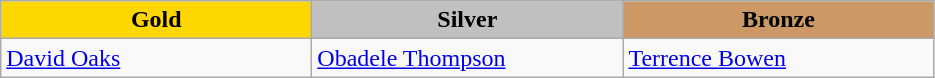<table class="wikitable" style="text-align:left">
<tr align="center">
<td width=200 bgcolor=gold><strong>Gold</strong></td>
<td width=200 bgcolor=silver><strong>Silver</strong></td>
<td width=200 bgcolor=CC9966><strong>Bronze</strong></td>
</tr>
<tr>
<td><a href='#'>David Oaks</a><br><em></em></td>
<td><a href='#'>Obadele Thompson</a><br><em></em></td>
<td><a href='#'>Terrence Bowen</a><br><em></em></td>
</tr>
</table>
